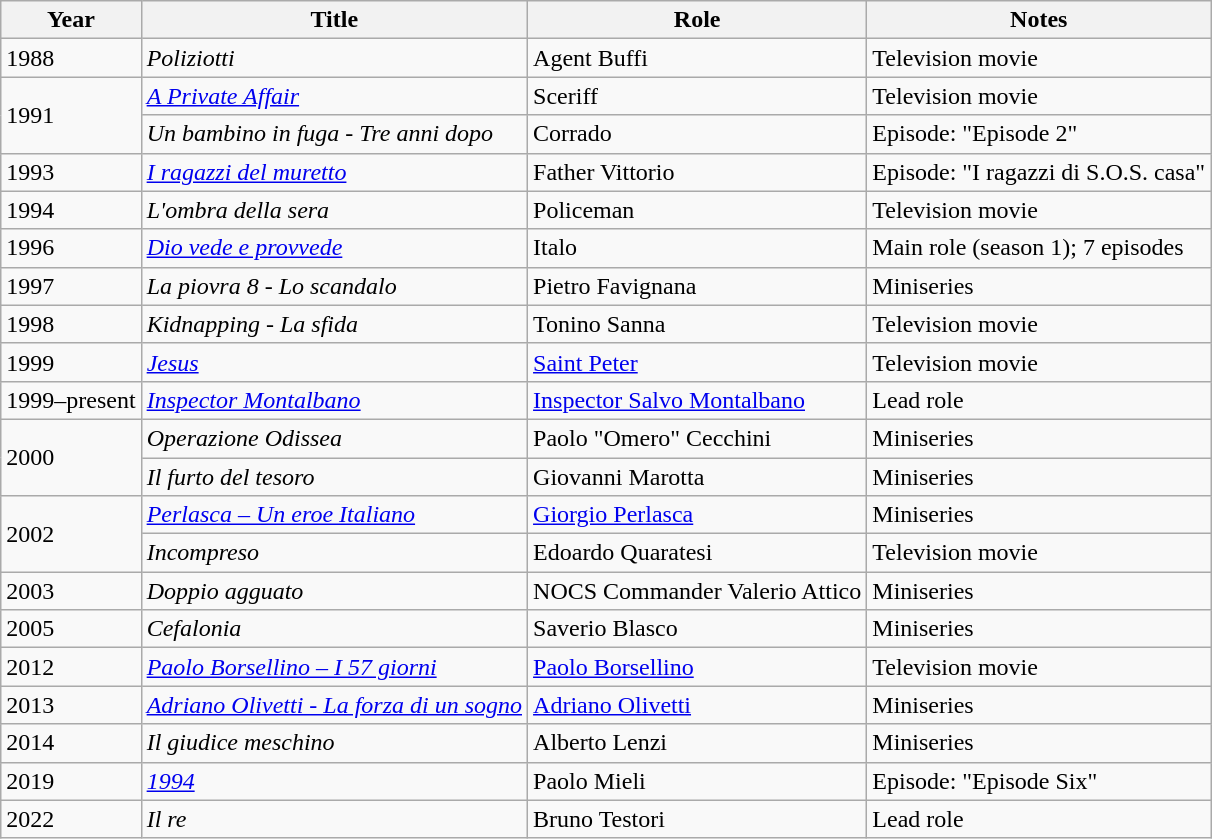<table class="wikitable">
<tr>
<th>Year</th>
<th>Title</th>
<th>Role</th>
<th>Notes</th>
</tr>
<tr>
<td>1988</td>
<td><em>Poliziotti</em></td>
<td>Agent Buffi</td>
<td>Television movie</td>
</tr>
<tr>
<td rowspan="2">1991</td>
<td><em><a href='#'>A Private Affair</a></em></td>
<td>Sceriff</td>
<td>Television movie</td>
</tr>
<tr>
<td><em>Un bambino in fuga - Tre anni dopo</em></td>
<td>Corrado</td>
<td>Episode: "Episode 2"</td>
</tr>
<tr>
<td>1993</td>
<td><em><a href='#'>I ragazzi del muretto</a></em></td>
<td>Father Vittorio</td>
<td>Episode: "I ragazzi di S.O.S. casa"</td>
</tr>
<tr>
<td>1994</td>
<td><em>L'ombra della sera</em></td>
<td>Policeman</td>
<td>Television movie</td>
</tr>
<tr>
<td>1996</td>
<td><em><a href='#'>Dio vede e provvede</a></em></td>
<td>Italo</td>
<td>Main role (season 1); 7 episodes</td>
</tr>
<tr>
<td>1997</td>
<td><em>La piovra 8 - Lo scandalo</em></td>
<td>Pietro Favignana</td>
<td>Miniseries</td>
</tr>
<tr>
<td>1998</td>
<td><em>Kidnapping - La sfida</em></td>
<td>Tonino Sanna</td>
<td>Television movie</td>
</tr>
<tr>
<td>1999</td>
<td><em><a href='#'>Jesus</a></em></td>
<td><a href='#'>Saint Peter</a></td>
<td>Television movie</td>
</tr>
<tr>
<td>1999–present</td>
<td><em><a href='#'>Inspector Montalbano</a></em></td>
<td><a href='#'>Inspector Salvo Montalbano</a></td>
<td>Lead role</td>
</tr>
<tr>
<td rowspan="2">2000</td>
<td><em>Operazione Odissea</em></td>
<td>Paolo "Omero" Cecchini</td>
<td>Miniseries</td>
</tr>
<tr>
<td><em>Il furto del tesoro</em></td>
<td>Giovanni Marotta</td>
<td>Miniseries</td>
</tr>
<tr>
<td rowspan="2">2002</td>
<td><em><a href='#'>Perlasca – Un eroe Italiano</a></em></td>
<td><a href='#'>Giorgio Perlasca</a></td>
<td>Miniseries</td>
</tr>
<tr>
<td><em>Incompreso</em></td>
<td>Edoardo Quaratesi</td>
<td>Television movie</td>
</tr>
<tr>
<td>2003</td>
<td><em>Doppio agguato</em></td>
<td>NOCS Commander Valerio Attico</td>
<td>Miniseries</td>
</tr>
<tr>
<td>2005</td>
<td><em>Cefalonia</em></td>
<td>Saverio Blasco</td>
<td>Miniseries</td>
</tr>
<tr>
<td>2012</td>
<td><em><a href='#'>Paolo Borsellino – I 57 giorni</a></em></td>
<td><a href='#'>Paolo Borsellino</a></td>
<td>Television movie</td>
</tr>
<tr>
<td>2013</td>
<td><em><a href='#'>Adriano Olivetti - La forza di un sogno</a></em></td>
<td><a href='#'>Adriano Olivetti</a></td>
<td>Miniseries</td>
</tr>
<tr>
<td>2014</td>
<td><em>Il giudice meschino</em></td>
<td>Alberto Lenzi</td>
<td>Miniseries</td>
</tr>
<tr>
<td>2019</td>
<td><em><a href='#'>1994</a></em></td>
<td>Paolo Mieli</td>
<td>Episode: "Episode Six"</td>
</tr>
<tr>
<td>2022</td>
<td><em>Il re</em></td>
<td>Bruno Testori</td>
<td>Lead role</td>
</tr>
</table>
